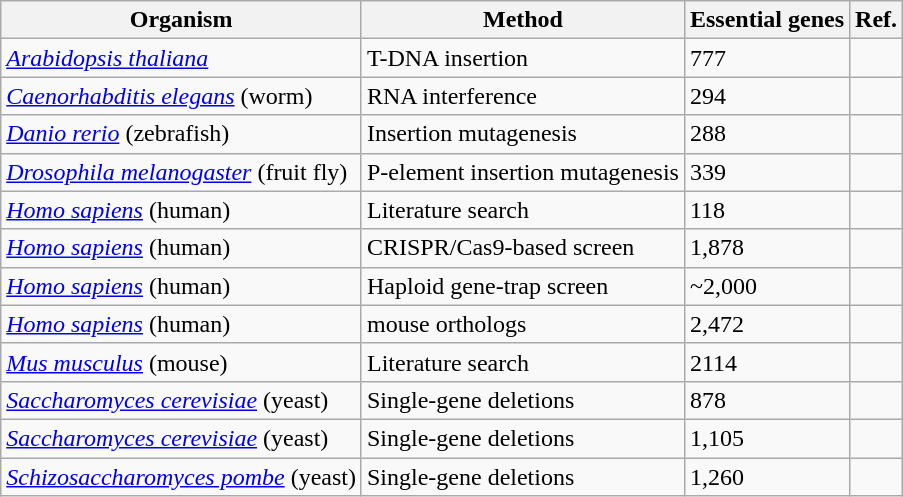<table class="wikitable sortable">
<tr>
<th>Organism</th>
<th>Method</th>
<th>Essential genes</th>
<th>Ref.</th>
</tr>
<tr>
<td><em><a href='#'>Arabidopsis thaliana</a></em></td>
<td>T-DNA insertion</td>
<td>777</td>
<td></td>
</tr>
<tr>
<td><em><a href='#'>Caenorhabditis elegans</a></em> (worm)</td>
<td>RNA interference</td>
<td>294</td>
<td></td>
</tr>
<tr>
<td><em><a href='#'>Danio rerio</a></em> (zebrafish)</td>
<td>Insertion mutagenesis</td>
<td>288</td>
<td></td>
</tr>
<tr>
<td><em><a href='#'>Drosophila melanogaster</a></em> (fruit fly)</td>
<td>P-element insertion mutagenesis</td>
<td>339</td>
<td></td>
</tr>
<tr>
<td><em><a href='#'>Homo sapiens</a></em> (human)</td>
<td>Literature search</td>
<td>118</td>
<td></td>
</tr>
<tr>
<td><em><a href='#'>Homo sapiens</a></em> (human)</td>
<td>CRISPR/Cas9-based screen</td>
<td>1,878</td>
<td></td>
</tr>
<tr>
<td><em><a href='#'>Homo sapiens</a></em> (human)</td>
<td>Haploid gene-trap screen</td>
<td>~2,000</td>
<td></td>
</tr>
<tr>
<td><em><a href='#'>Homo sapiens</a></em> (human)</td>
<td>mouse orthologs</td>
<td>2,472</td>
<td></td>
</tr>
<tr>
<td><em><a href='#'>Mus musculus</a></em> (mouse)</td>
<td>Literature search</td>
<td>2114</td>
<td></td>
</tr>
<tr>
<td><em><a href='#'>Saccharomyces cerevisiae</a></em> (yeast)</td>
<td>Single-gene deletions</td>
<td>878</td>
<td></td>
</tr>
<tr>
<td><em><a href='#'>Saccharomyces cerevisiae</a></em> (yeast)</td>
<td>Single-gene deletions</td>
<td>1,105</td>
<td></td>
</tr>
<tr>
<td><em><a href='#'>Schizosaccharomyces pombe</a></em> (yeast)</td>
<td>Single-gene deletions</td>
<td>1,260</td>
<td></td>
</tr>
</table>
